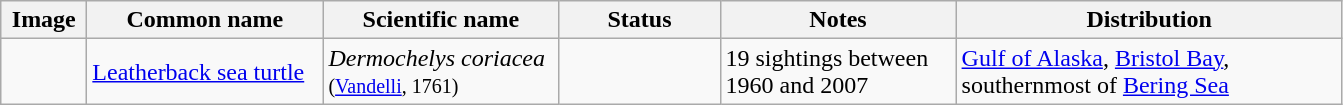<table class="wikitable">
<tr>
<th scope="col" style="width: 50px;">Image</th>
<th scope="col" style="width: 150px;">Common name</th>
<th scope="col" style="width: 150px;">Scientific name</th>
<th scope="col" style="width: 100px;">Status</th>
<th scope="col" style="width: 150px;">Notes</th>
<th scope="col" style="width: 250px;">Distribution</th>
</tr>
<tr>
<td></td>
<td><a href='#'>Leatherback sea turtle</a></td>
<td><em>Dermochelys coriacea</em><br><small>(<a href='#'>Vandelli</a>, 1761)</small></td>
<td></td>
<td>19 sightings between 1960 and 2007</td>
<td><a href='#'>Gulf of Alaska</a>, <a href='#'>Bristol Bay</a>, southernmost of <a href='#'>Bering Sea</a></td>
</tr>
</table>
